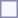<table style="border:1px solid #8888aa; background-color:#f7f8ff; padding:5px; font-size:95%; margin: 0px 12px 12px 0px;">
</table>
